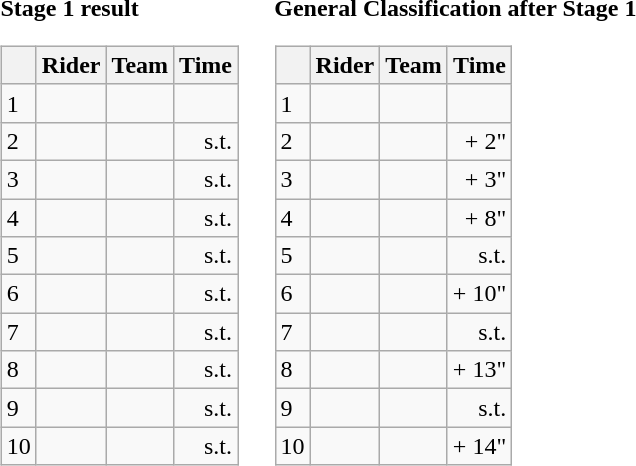<table>
<tr>
<td><strong>Stage 1 result</strong><br><table class="wikitable">
<tr>
<th></th>
<th>Rider</th>
<th>Team</th>
<th>Time</th>
</tr>
<tr>
<td>1</td>
<td></td>
<td></td>
<td align="right"></td>
</tr>
<tr>
<td>2</td>
<td></td>
<td></td>
<td align="right">s.t.</td>
</tr>
<tr>
<td>3</td>
<td></td>
<td></td>
<td align="right">s.t.</td>
</tr>
<tr>
<td>4</td>
<td></td>
<td></td>
<td align="right">s.t.</td>
</tr>
<tr>
<td>5</td>
<td></td>
<td></td>
<td align="right">s.t.</td>
</tr>
<tr>
<td>6</td>
<td></td>
<td></td>
<td align="right">s.t.</td>
</tr>
<tr>
<td>7</td>
<td></td>
<td></td>
<td align="right">s.t.</td>
</tr>
<tr>
<td>8</td>
<td></td>
<td></td>
<td align="right">s.t.</td>
</tr>
<tr>
<td>9</td>
<td></td>
<td></td>
<td align="right">s.t.</td>
</tr>
<tr>
<td>10</td>
<td></td>
<td></td>
<td align="right">s.t.</td>
</tr>
</table>
</td>
<td></td>
<td><strong>General Classification after Stage 1</strong><br><table class="wikitable">
<tr>
<th></th>
<th>Rider</th>
<th>Team</th>
<th>Time</th>
</tr>
<tr>
<td>1</td>
<td> </td>
<td></td>
<td align="right"></td>
</tr>
<tr>
<td>2</td>
<td></td>
<td></td>
<td align="right">+ 2"</td>
</tr>
<tr>
<td>3</td>
<td></td>
<td></td>
<td align="right">+ 3"</td>
</tr>
<tr>
<td>4</td>
<td></td>
<td></td>
<td align="right">+ 8"</td>
</tr>
<tr>
<td>5</td>
<td></td>
<td></td>
<td align="right">s.t.</td>
</tr>
<tr>
<td>6</td>
<td> </td>
<td></td>
<td align="right">+ 10"</td>
</tr>
<tr>
<td>7</td>
<td></td>
<td></td>
<td align="right">s.t.</td>
</tr>
<tr>
<td>8</td>
<td></td>
<td></td>
<td align="right">+ 13"</td>
</tr>
<tr>
<td>9</td>
<td></td>
<td></td>
<td align="right">s.t.</td>
</tr>
<tr>
<td>10</td>
<td></td>
<td></td>
<td align="right">+ 14"</td>
</tr>
</table>
</td>
</tr>
</table>
